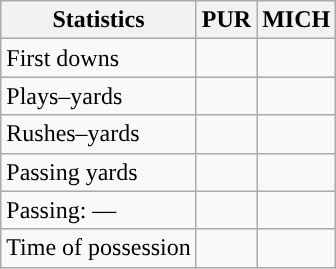<table class="wikitable" style="float:left">
<tr>
<th>Statistics</th>
<th>PUR</th>
<th>MICH</th>
</tr>
<tr>
<td>First downs</td>
<td></td>
<td></td>
</tr>
<tr>
<td>Plays–yards</td>
<td></td>
<td></td>
</tr>
<tr>
<td>Rushes–yards</td>
<td></td>
<td></td>
</tr>
<tr>
<td>Passing yards</td>
<td></td>
<td></td>
</tr>
<tr>
<td>Passing: ––</td>
<td></td>
<td></td>
</tr>
<tr>
<td>Time of possession</td>
<td></td>
<td></td>
</tr>
</table>
